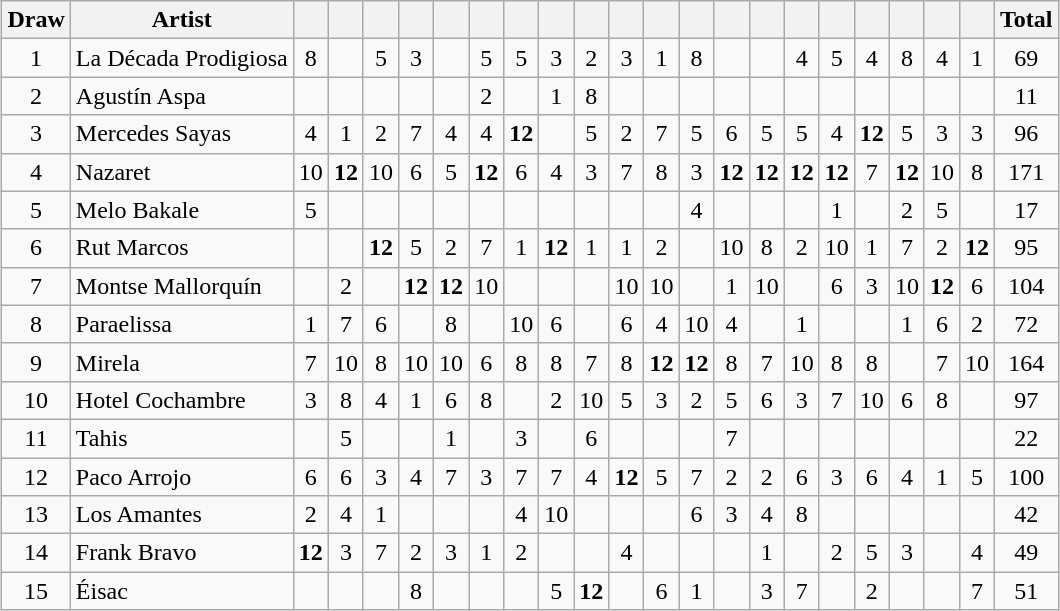<table class="wikitable collapsible" style="margin: 1em auto 1em auto; text-align:center;">
<tr>
<th>Draw</th>
<th>Artist</th>
<th></th>
<th></th>
<th></th>
<th></th>
<th></th>
<th></th>
<th></th>
<th></th>
<th></th>
<th></th>
<th></th>
<th></th>
<th></th>
<th></th>
<th></th>
<th></th>
<th></th>
<th></th>
<th></th>
<th></th>
<th>Total</th>
</tr>
<tr>
<td>1</td>
<td align="left">La Década Prodigiosa</td>
<td>8</td>
<td></td>
<td>5</td>
<td>3</td>
<td></td>
<td>5</td>
<td>5</td>
<td>3</td>
<td>2</td>
<td>3</td>
<td>1</td>
<td>8</td>
<td></td>
<td></td>
<td>4</td>
<td>5</td>
<td>4</td>
<td>8</td>
<td>4</td>
<td>1</td>
<td>69</td>
</tr>
<tr>
<td>2</td>
<td align="left">Agustín Aspa</td>
<td></td>
<td></td>
<td></td>
<td></td>
<td></td>
<td>2</td>
<td></td>
<td>1</td>
<td>8</td>
<td></td>
<td></td>
<td></td>
<td></td>
<td></td>
<td></td>
<td></td>
<td></td>
<td></td>
<td></td>
<td></td>
<td>11</td>
</tr>
<tr>
<td>3</td>
<td align="left">Mercedes Sayas</td>
<td>4</td>
<td>1</td>
<td>2</td>
<td>7</td>
<td>4</td>
<td>4</td>
<td><strong>12</strong></td>
<td></td>
<td>5</td>
<td>2</td>
<td>7</td>
<td>5</td>
<td>6</td>
<td>5</td>
<td>5</td>
<td>4</td>
<td><strong>12</strong></td>
<td>5</td>
<td>3</td>
<td>3</td>
<td>96</td>
</tr>
<tr>
<td>4</td>
<td align="left">Nazaret</td>
<td>10</td>
<td><strong>12</strong></td>
<td>10</td>
<td>6</td>
<td>5</td>
<td><strong>12</strong></td>
<td>6</td>
<td>4</td>
<td>3</td>
<td>7</td>
<td>8</td>
<td>3</td>
<td><strong>12</strong></td>
<td><strong>12</strong></td>
<td><strong>12</strong></td>
<td><strong>12</strong></td>
<td>7</td>
<td><strong>12</strong></td>
<td>10</td>
<td>8</td>
<td>171</td>
</tr>
<tr>
<td>5</td>
<td align="left">Melo Bakale</td>
<td>5</td>
<td></td>
<td></td>
<td></td>
<td></td>
<td></td>
<td></td>
<td></td>
<td></td>
<td></td>
<td></td>
<td>4</td>
<td></td>
<td></td>
<td></td>
<td>1</td>
<td></td>
<td>2</td>
<td>5</td>
<td></td>
<td>17</td>
</tr>
<tr>
<td>6</td>
<td align="left">Rut Marcos</td>
<td></td>
<td></td>
<td><strong>12</strong></td>
<td>5</td>
<td>2</td>
<td>7</td>
<td>1</td>
<td><strong>12</strong></td>
<td>1</td>
<td>1</td>
<td>2</td>
<td></td>
<td>10</td>
<td>8</td>
<td>2</td>
<td>10</td>
<td>1</td>
<td>7</td>
<td>2</td>
<td><strong>12</strong></td>
<td>95</td>
</tr>
<tr>
<td>7</td>
<td align="left">Montse Mallorquín</td>
<td></td>
<td>2</td>
<td></td>
<td><strong>12</strong></td>
<td><strong>12</strong></td>
<td>10</td>
<td></td>
<td></td>
<td></td>
<td>10</td>
<td>10</td>
<td></td>
<td>1</td>
<td>10</td>
<td></td>
<td>6</td>
<td>3</td>
<td>10</td>
<td><strong>12</strong></td>
<td>6</td>
<td>104</td>
</tr>
<tr>
<td>8</td>
<td align="left">Paraelissa</td>
<td>1</td>
<td>7</td>
<td>6</td>
<td></td>
<td>8</td>
<td></td>
<td>10</td>
<td>6</td>
<td></td>
<td>6</td>
<td>4</td>
<td>10</td>
<td>4</td>
<td></td>
<td>1</td>
<td></td>
<td></td>
<td>1</td>
<td>6</td>
<td>2</td>
<td>72</td>
</tr>
<tr>
<td>9</td>
<td align="left">Mirela</td>
<td>7</td>
<td>10</td>
<td>8</td>
<td>10</td>
<td>10</td>
<td>6</td>
<td>8</td>
<td>8</td>
<td>7</td>
<td>8</td>
<td><strong>12</strong></td>
<td><strong>12</strong></td>
<td>8</td>
<td>7</td>
<td>10</td>
<td>8</td>
<td>8</td>
<td></td>
<td>7</td>
<td>10</td>
<td>164</td>
</tr>
<tr>
<td>10</td>
<td align="left">Hotel Cochambre</td>
<td>3</td>
<td>8</td>
<td>4</td>
<td>1</td>
<td>6</td>
<td>8</td>
<td></td>
<td>2</td>
<td>10</td>
<td>5</td>
<td>3</td>
<td>2</td>
<td>5</td>
<td>6</td>
<td>3</td>
<td>7</td>
<td>10</td>
<td>6</td>
<td>8</td>
<td></td>
<td>97</td>
</tr>
<tr>
<td>11</td>
<td align="left">Tahis</td>
<td></td>
<td>5</td>
<td></td>
<td></td>
<td>1</td>
<td></td>
<td>3</td>
<td></td>
<td>6</td>
<td></td>
<td></td>
<td></td>
<td>7</td>
<td></td>
<td></td>
<td></td>
<td></td>
<td></td>
<td></td>
<td></td>
<td>22</td>
</tr>
<tr>
<td>12</td>
<td align="left">Paco Arrojo</td>
<td>6</td>
<td>6</td>
<td>3</td>
<td>4</td>
<td>7</td>
<td>3</td>
<td>7</td>
<td>7</td>
<td>4</td>
<td><strong>12</strong></td>
<td>5</td>
<td>7</td>
<td>2</td>
<td>2</td>
<td>6</td>
<td>3</td>
<td>6</td>
<td>4</td>
<td>1</td>
<td>5</td>
<td>100</td>
</tr>
<tr>
<td>13</td>
<td align="left">Los Amantes</td>
<td>2</td>
<td>4</td>
<td>1</td>
<td></td>
<td></td>
<td></td>
<td>4</td>
<td>10</td>
<td></td>
<td></td>
<td></td>
<td>6</td>
<td>3</td>
<td>4</td>
<td>8</td>
<td></td>
<td></td>
<td></td>
<td></td>
<td></td>
<td>42</td>
</tr>
<tr>
<td>14</td>
<td align="left">Frank Bravo</td>
<td><strong>12</strong></td>
<td>3</td>
<td>7</td>
<td>2</td>
<td>3</td>
<td>1</td>
<td>2</td>
<td></td>
<td></td>
<td>4</td>
<td></td>
<td></td>
<td></td>
<td>1</td>
<td></td>
<td>2</td>
<td>5</td>
<td>3</td>
<td></td>
<td>4</td>
<td>49</td>
</tr>
<tr>
<td>15</td>
<td align="left">Éisac</td>
<td></td>
<td></td>
<td></td>
<td>8</td>
<td></td>
<td></td>
<td></td>
<td>5</td>
<td><strong>12</strong></td>
<td></td>
<td>6</td>
<td>1</td>
<td></td>
<td>3</td>
<td>7</td>
<td></td>
<td>2</td>
<td></td>
<td></td>
<td>7</td>
<td>51</td>
</tr>
</table>
